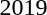<table>
<tr>
<td>2019<br></td>
<td></td>
<td></td>
<td></td>
</tr>
</table>
